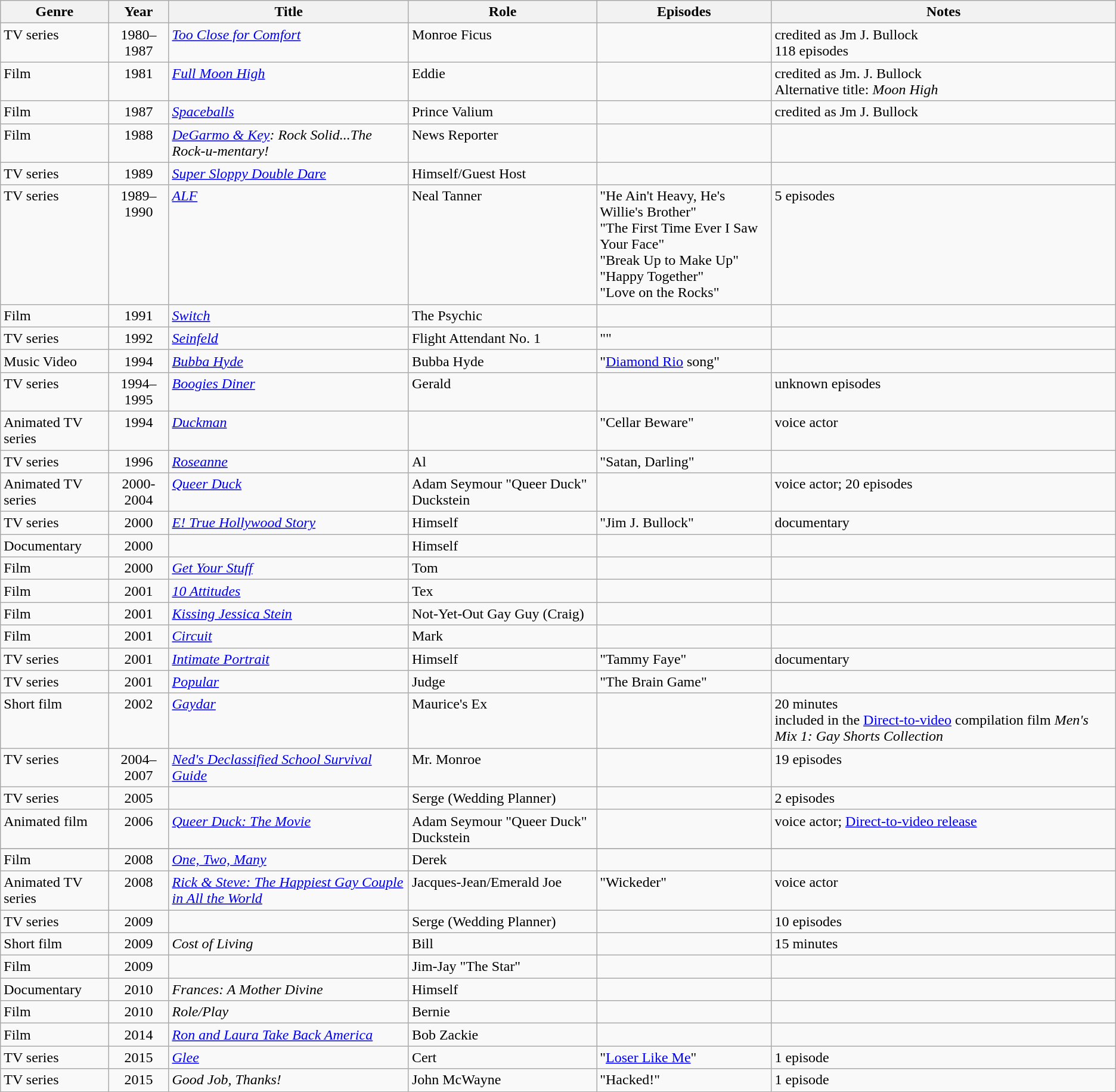<table class="wikitable sortable">
<tr>
<th>Genre</th>
<th width="60">Year</th>
<th>Title</th>
<th>Role</th>
<th>Episodes</th>
<th>Notes</th>
</tr>
<tr valign="top">
<td>TV series</td>
<td align="center">1980–1987</td>
<td><em><a href='#'>Too Close for Comfort</a></em></td>
<td>Monroe Ficus</td>
<td></td>
<td>credited as Jm J. Bullock<br>118 episodes</td>
</tr>
<tr valign="top">
<td>Film</td>
<td align="center">1981</td>
<td><em><a href='#'>Full Moon High</a></em></td>
<td>Eddie</td>
<td></td>
<td>credited as Jm. J. Bullock<br>Alternative title: <em>Moon High</em></td>
</tr>
<tr valign="top">
<td>Film</td>
<td align="center">1987</td>
<td><em><a href='#'>Spaceballs</a></em></td>
<td>Prince Valium</td>
<td></td>
<td>credited as Jm J. Bullock</td>
</tr>
<tr valign="top">
<td>Film</td>
<td align="center">1988</td>
<td><em><a href='#'>DeGarmo & Key</a>: Rock Solid...The Rock-u-mentary!</em></td>
<td>News Reporter</td>
<td></td>
<td></td>
</tr>
<tr valign="top">
<td>TV series</td>
<td align="center">1989</td>
<td><em><a href='#'>Super Sloppy Double Dare</a></em></td>
<td>Himself/Guest Host</td>
<td></td>
<td></td>
</tr>
<tr valign="top">
<td>TV series</td>
<td align="center">1989–1990</td>
<td><em><a href='#'>ALF</a></em></td>
<td>Neal Tanner</td>
<td>"He Ain't Heavy, He's Willie's Brother" <br> "The First Time Ever I Saw Your Face" <br> "Break Up to Make Up" <br> "Happy Together"<br> "Love on the Rocks"</td>
<td>5 episodes</td>
</tr>
<tr valign="top">
<td>Film</td>
<td align="center">1991</td>
<td><em><a href='#'>Switch</a></em></td>
<td>The Psychic</td>
<td></td>
<td></td>
</tr>
<tr valign="top">
<td>TV series</td>
<td align="center">1992</td>
<td><em><a href='#'>Seinfeld</a></em></td>
<td>Flight Attendant No. 1</td>
<td>""</td>
<td></td>
</tr>
<tr valign="top">
<td>Music Video</td>
<td align="center">1994</td>
<td><em><a href='#'>Bubba Hyde</a></em></td>
<td>Bubba Hyde</td>
<td>"<a href='#'>Diamond Rio</a> song"</td>
<td></td>
</tr>
<tr valign="top">
<td>TV series</td>
<td align="center">1994–1995</td>
<td><em><a href='#'>Boogies Diner</a></em></td>
<td>Gerald</td>
<td></td>
<td>unknown episodes</td>
</tr>
<tr valign="top">
<td>Animated TV series</td>
<td align="center">1994</td>
<td><em><a href='#'>Duckman</a></em></td>
<td></td>
<td>"Cellar Beware"</td>
<td>voice actor</td>
</tr>
<tr valign="top">
<td>TV series</td>
<td align="center">1996</td>
<td><em><a href='#'>Roseanne</a></em></td>
<td>Al</td>
<td>"Satan, Darling"</td>
<td></td>
</tr>
<tr valign="top">
<td>Animated TV series</td>
<td align="center">2000-2004</td>
<td><em><a href='#'>Queer Duck</a></em></td>
<td>Adam Seymour "Queer Duck" Duckstein</td>
<td></td>
<td>voice actor; 20 episodes</td>
</tr>
<tr valign="top">
<td>TV series</td>
<td align="center">2000</td>
<td><em><a href='#'>E! True Hollywood Story</a></em></td>
<td>Himself</td>
<td>"Jim J. Bullock"</td>
<td>documentary</td>
</tr>
<tr valign="top">
<td>Documentary</td>
<td align="center">2000</td>
<td><em></em></td>
<td>Himself</td>
<td></td>
<td></td>
</tr>
<tr valign="top">
<td>Film</td>
<td align="center">2000</td>
<td><em><a href='#'>Get Your Stuff</a></em></td>
<td>Tom</td>
<td></td>
<td></td>
</tr>
<tr valign="top">
<td>Film</td>
<td align="center">2001</td>
<td><em><a href='#'>10 Attitudes</a></em></td>
<td>Tex</td>
<td></td>
<td></td>
</tr>
<tr valign="top">
<td>Film</td>
<td align="center">2001</td>
<td><em><a href='#'>Kissing Jessica Stein</a></em></td>
<td>Not-Yet-Out Gay Guy (Craig)</td>
<td></td>
<td></td>
</tr>
<tr valign="top">
<td>Film</td>
<td align="center">2001</td>
<td><em><a href='#'>Circuit</a></em></td>
<td>Mark</td>
<td></td>
<td></td>
</tr>
<tr valign="top">
<td>TV series</td>
<td align="center">2001</td>
<td><em><a href='#'>Intimate Portrait</a></em></td>
<td>Himself</td>
<td>"Tammy Faye"</td>
<td>documentary</td>
</tr>
<tr valign="top">
<td>TV series</td>
<td align="center">2001</td>
<td><em><a href='#'>Popular</a></em></td>
<td>Judge</td>
<td>"The Brain Game"</td>
<td></td>
</tr>
<tr valign="top">
<td>Short film</td>
<td align="center">2002</td>
<td><em><a href='#'>Gaydar</a></em></td>
<td>Maurice's Ex</td>
<td></td>
<td>20 minutes <br> included in the <a href='#'>Direct-to-video</a> compilation film <em>Men's Mix 1: Gay Shorts Collection</em></td>
</tr>
<tr valign="top">
<td>TV series</td>
<td align="center">2004–2007</td>
<td><em><a href='#'>Ned's Declassified School Survival Guide</a></em></td>
<td>Mr. Monroe</td>
<td></td>
<td>19 episodes</td>
</tr>
<tr valign="top">
<td>TV series</td>
<td align="center">2005</td>
<td><em></em></td>
<td>Serge (Wedding Planner)</td>
<td></td>
<td>2 episodes</td>
</tr>
<tr valign="top">
<td>Animated film</td>
<td align="center">2006</td>
<td><em><a href='#'>Queer Duck: The Movie</a></em></td>
<td>Adam Seymour "Queer Duck" Duckstein</td>
<td></td>
<td>voice actor; <a href='#'>Direct-to-video release</a></td>
</tr>
<tr valign="top">
</tr>
<tr valign="top">
<td>Film</td>
<td align="center">2008</td>
<td><em><a href='#'>One, Two, Many</a></em></td>
<td>Derek</td>
<td></td>
<td></td>
</tr>
<tr valign="top">
<td>Animated TV series</td>
<td align="center">2008</td>
<td><em><a href='#'>Rick & Steve: The Happiest Gay Couple in All the World</a></em></td>
<td>Jacques-Jean/Emerald Joe</td>
<td>"Wickeder"</td>
<td>voice actor</td>
</tr>
<tr valign="top">
<td>TV series</td>
<td align="center">2009</td>
<td><em></em></td>
<td>Serge (Wedding Planner)</td>
<td></td>
<td>10 episodes</td>
</tr>
<tr valign="top">
<td>Short film</td>
<td align="center">2009</td>
<td><em>Cost of Living</em></td>
<td>Bill</td>
<td></td>
<td>15 minutes</td>
</tr>
<tr valign="top">
<td>Film</td>
<td align="center">2009</td>
<td><em></em></td>
<td>Jim-Jay "The Star"</td>
<td></td>
<td></td>
</tr>
<tr valign="top">
<td>Documentary</td>
<td align="center">2010</td>
<td><em>Frances: A Mother Divine</em></td>
<td>Himself</td>
<td></td>
<td></td>
</tr>
<tr valign="top">
<td>Film</td>
<td align="center">2010</td>
<td><em>Role/Play</em></td>
<td>Bernie</td>
<td></td>
<td></td>
</tr>
<tr valign="top">
<td>Film</td>
<td align="center">2014</td>
<td><em><a href='#'>Ron and Laura Take Back America</a></em></td>
<td>Bob Zackie</td>
<td></td>
<td></td>
</tr>
<tr valign="top">
<td>TV series</td>
<td align="center">2015</td>
<td><em><a href='#'>Glee</a></em></td>
<td>Cert</td>
<td>"<a href='#'>Loser Like Me</a>"</td>
<td>1 episode</td>
</tr>
<tr valign="top">
<td>TV series</td>
<td align="center">2015</td>
<td><em>Good Job, Thanks!</em></td>
<td>John McWayne</td>
<td>"Hacked!"</td>
<td>1 episode</td>
</tr>
</table>
